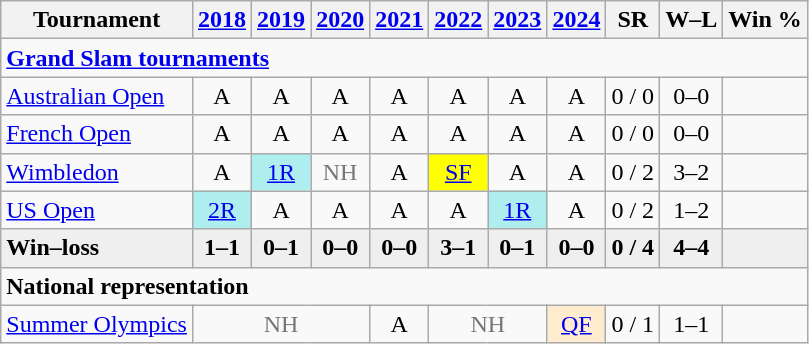<table class=wikitable style=text-align:center>
<tr>
<th>Tournament</th>
<th><a href='#'>2018</a></th>
<th><a href='#'>2019</a></th>
<th><a href='#'>2020</a></th>
<th><a href='#'>2021</a></th>
<th><a href='#'>2022</a></th>
<th><a href='#'>2023</a></th>
<th><a href='#'>2024</a></th>
<th>SR</th>
<th>W–L</th>
<th>Win %</th>
</tr>
<tr>
<td colspan="11" align="left"><strong><a href='#'>Grand Slam tournaments</a></strong></td>
</tr>
<tr>
<td align=left><a href='#'>Australian Open</a></td>
<td>A</td>
<td>A</td>
<td>A</td>
<td>A</td>
<td>A</td>
<td>A</td>
<td>A</td>
<td>0 / 0</td>
<td>0–0</td>
<td></td>
</tr>
<tr>
<td align=left><a href='#'>French Open</a></td>
<td>A</td>
<td>A</td>
<td>A</td>
<td>A</td>
<td>A</td>
<td>A</td>
<td>A</td>
<td>0 / 0</td>
<td>0–0</td>
<td></td>
</tr>
<tr>
<td align=left><a href='#'>Wimbledon</a></td>
<td>A</td>
<td bgcolor=afeeee><a href='#'>1R</a></td>
<td style=color:#767676>NH</td>
<td>A</td>
<td bgcolor=yellow><a href='#'>SF</a></td>
<td>A</td>
<td>A</td>
<td>0 / 2</td>
<td>3–2</td>
<td></td>
</tr>
<tr>
<td align=left><a href='#'>US Open</a></td>
<td bgcolor=afeeee><a href='#'>2R</a></td>
<td>A</td>
<td>A</td>
<td>A</td>
<td>A</td>
<td bgcolor=afeeee><a href='#'>1R</a></td>
<td>A</td>
<td>0 / 2</td>
<td>1–2</td>
<td></td>
</tr>
<tr style=font-weight:bold;background:#efefef>
<td style=text-align:left>Win–loss</td>
<td>1–1</td>
<td>0–1</td>
<td>0–0</td>
<td>0–0</td>
<td>3–1</td>
<td>0–1</td>
<td>0–0</td>
<td>0 / 4</td>
<td>4–4</td>
<td></td>
</tr>
<tr>
<td colspan="11" align="left"><strong>National representation</strong></td>
</tr>
<tr>
<td align=left><a href='#'>Summer Olympics</a></td>
<td colspan=3 style=color:#767676>NH</td>
<td>A</td>
<td colspan=2 style=color:#767676>NH</td>
<td bgcolor=ffebcd><a href='#'>QF</a></td>
<td>0 / 1</td>
<td>1–1</td>
<td></td>
</tr>
</table>
